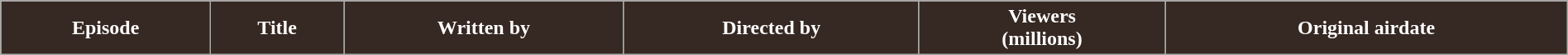<table class="wikitable plainrowheaders" style="width:100%;">
<tr style="color:#fff;">
<th style="background:#362822;">Episode</th>
<th style="background:#362822;">Title</th>
<th style="background:#362822;">Written by</th>
<th style="background:#362822;">Directed by</th>
<th style="background:#362822;">Viewers<br>(millions)</th>
<th style="background:#362822;">Original airdate<br>




</th>
</tr>
</table>
